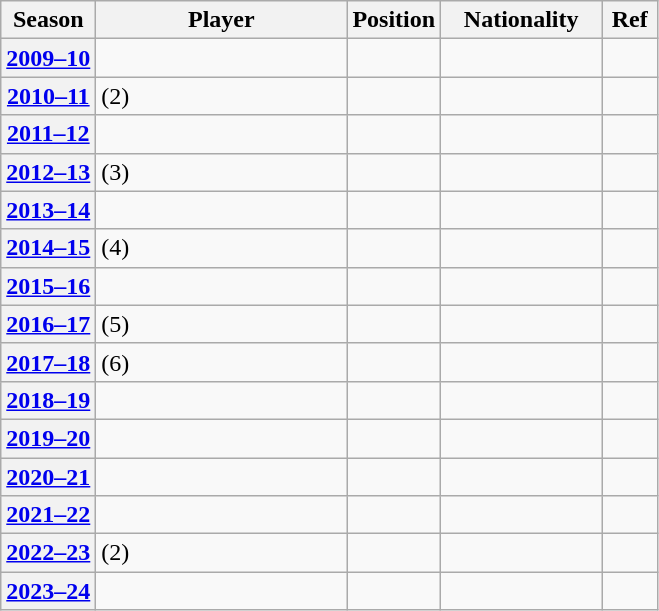<table class="wikitable plainrowheaders sortable">
<tr>
<th scope=col>Season</th>
<th scope=col width=160>Player</th>
<th scope=col>Position</th>
<th scope=col width=100>Nationality</th>
<th scope=col width=30 class=unsortable>Ref</th>
</tr>
<tr>
<th scope=row><a href='#'>2009–10</a></th>
<td></td>
<td></td>
<td></td>
<td></td>
</tr>
<tr>
<th scope=row><a href='#'>2010–11</a></th>
<td> (2)</td>
<td></td>
<td></td>
<td></td>
</tr>
<tr>
<th scope=row><a href='#'>2011–12</a></th>
<td></td>
<td></td>
<td></td>
<td align=center></td>
</tr>
<tr>
<th scope=row><a href='#'>2012–13</a></th>
<td> (3)</td>
<td></td>
<td></td>
<td align=center></td>
</tr>
<tr>
<th scope=row><a href='#'>2013–14</a></th>
<td></td>
<td></td>
<td></td>
<td align=center></td>
</tr>
<tr>
<th scope=row><a href='#'>2014–15</a></th>
<td> (4)</td>
<td></td>
<td></td>
<td align=center></td>
</tr>
<tr>
<th scope=row><a href='#'>2015–16</a></th>
<td></td>
<td></td>
<td></td>
<td align=center></td>
</tr>
<tr>
<th scope=row><a href='#'>2016–17</a></th>
<td> (5)</td>
<td></td>
<td></td>
<td align=center></td>
</tr>
<tr>
<th scope=row><a href='#'>2017–18</a></th>
<td> (6)</td>
<td></td>
<td></td>
<td align=center></td>
</tr>
<tr>
<th scope=row><a href='#'>2018–19</a></th>
<td></td>
<td></td>
<td></td>
<td align=center></td>
</tr>
<tr>
<th scope=row><a href='#'>2019–20</a></th>
<td> </td>
<td></td>
<td></td>
<td align=center></td>
</tr>
<tr>
<th scope=row><a href='#'>2020–21</a></th>
<td> </td>
<td></td>
<td></td>
<td align=center></td>
</tr>
<tr>
<th scope=row><a href='#'>2021–22</a></th>
<td> </td>
<td></td>
<td></td>
<td align=center></td>
</tr>
<tr>
<th scope=row><a href='#'>2022–23</a></th>
<td> (2) </td>
<td></td>
<td></td>
<td align=center></td>
</tr>
<tr>
<th scope=row><a href='#'>2023–24</a></th>
<td> </td>
<td></td>
<td></td>
<td align=center></td>
</tr>
</table>
